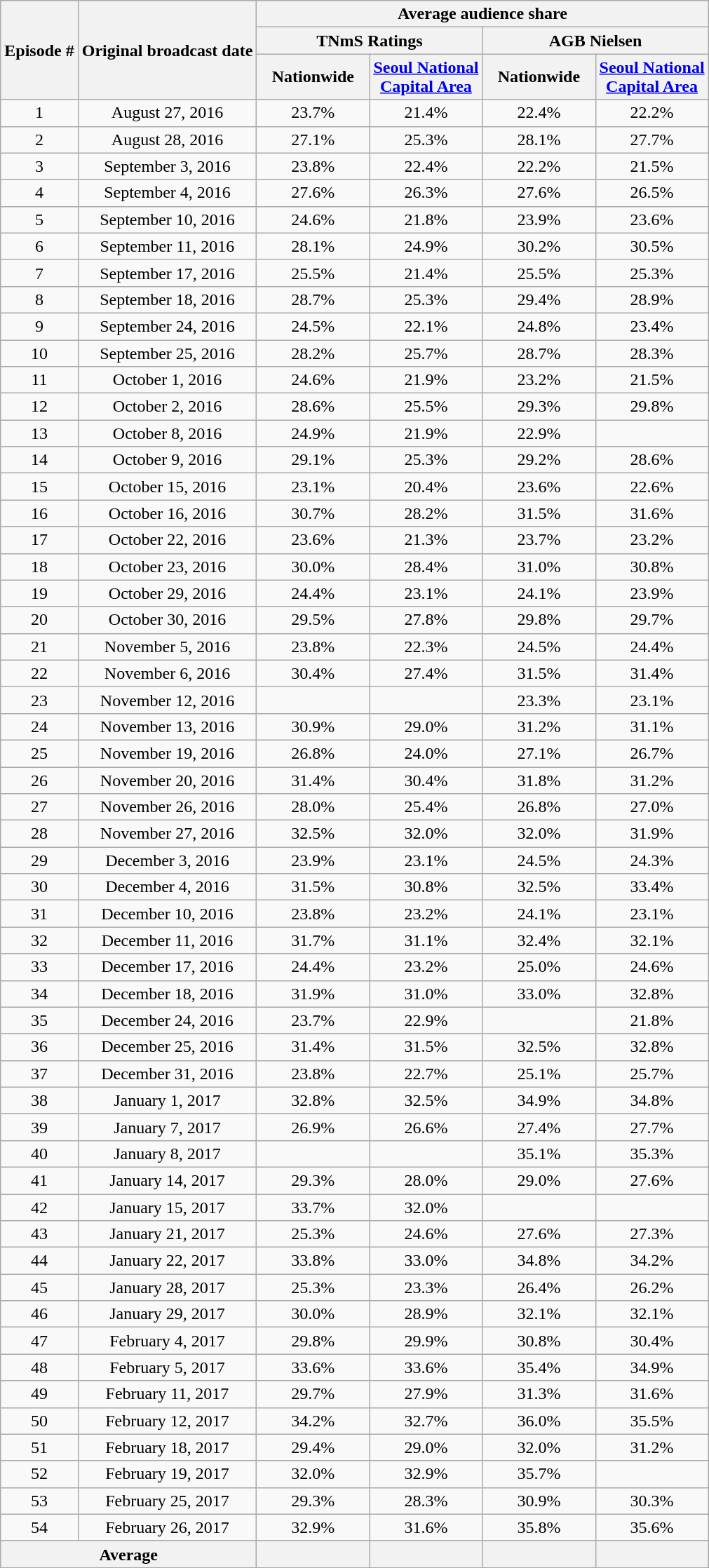<table class="wikitable" style="text-align:center">
<tr>
<th rowspan="3">Episode #</th>
<th rowspan="3">Original broadcast date</th>
<th colspan="4">Average audience share</th>
</tr>
<tr>
<th colspan="2">TNmS Ratings</th>
<th colspan="2">AGB Nielsen</th>
</tr>
<tr>
<th width=100>Nationwide</th>
<th width=100><a href='#'>Seoul National Capital Area</a></th>
<th width=100>Nationwide</th>
<th width=100><a href='#'>Seoul National Capital Area</a></th>
</tr>
<tr>
<td>1</td>
<td>August 27, 2016</td>
<td>23.7% </td>
<td>21.4% </td>
<td>22.4% </td>
<td>22.2% </td>
</tr>
<tr>
<td>2</td>
<td>August 28, 2016</td>
<td>27.1% </td>
<td>25.3% </td>
<td>28.1% </td>
<td>27.7% </td>
</tr>
<tr>
<td>3</td>
<td>September 3, 2016</td>
<td>23.8% </td>
<td>22.4% </td>
<td>22.2% </td>
<td>21.5% </td>
</tr>
<tr>
<td>4</td>
<td>September 4, 2016</td>
<td>27.6% </td>
<td>26.3% </td>
<td>27.6% </td>
<td>26.5% </td>
</tr>
<tr>
<td>5</td>
<td>September 10, 2016</td>
<td>24.6% </td>
<td>21.8% </td>
<td>23.9% </td>
<td>23.6% </td>
</tr>
<tr>
<td>6</td>
<td>September 11, 2016</td>
<td>28.1% </td>
<td>24.9% </td>
<td>30.2% </td>
<td>30.5% </td>
</tr>
<tr>
<td>7</td>
<td>September 17, 2016</td>
<td>25.5% </td>
<td>21.4% </td>
<td>25.5% </td>
<td>25.3% </td>
</tr>
<tr>
<td>8</td>
<td>September 18, 2016</td>
<td>28.7% </td>
<td>25.3% </td>
<td>29.4% </td>
<td>28.9% </td>
</tr>
<tr>
<td>9</td>
<td>September 24, 2016</td>
<td>24.5% </td>
<td>22.1% </td>
<td>24.8% </td>
<td>23.4% </td>
</tr>
<tr>
<td>10</td>
<td>September 25, 2016</td>
<td>28.2% </td>
<td>25.7% </td>
<td>28.7% </td>
<td>28.3% </td>
</tr>
<tr>
<td>11</td>
<td>October 1, 2016</td>
<td>24.6% </td>
<td>21.9% </td>
<td>23.2% </td>
<td>21.5% </td>
</tr>
<tr>
<td>12</td>
<td>October 2, 2016</td>
<td>28.6% </td>
<td>25.5% </td>
<td>29.3% </td>
<td>29.8% </td>
</tr>
<tr>
<td>13</td>
<td>October 8, 2016</td>
<td>24.9% </td>
<td>21.9% </td>
<td>22.9% </td>
<td> </td>
</tr>
<tr>
<td>14</td>
<td>October 9, 2016</td>
<td>29.1% </td>
<td>25.3% </td>
<td>29.2% </td>
<td>28.6% </td>
</tr>
<tr>
<td>15</td>
<td>October 15, 2016</td>
<td>23.1% </td>
<td>20.4% </td>
<td>23.6% </td>
<td>22.6% </td>
</tr>
<tr>
<td>16</td>
<td>October 16, 2016</td>
<td>30.7% </td>
<td>28.2% </td>
<td>31.5% </td>
<td>31.6% </td>
</tr>
<tr>
<td>17</td>
<td>October 22, 2016</td>
<td>23.6% </td>
<td>21.3% </td>
<td>23.7% </td>
<td>23.2% </td>
</tr>
<tr>
<td>18</td>
<td>October 23, 2016</td>
<td>30.0% </td>
<td>28.4% </td>
<td>31.0% </td>
<td>30.8% </td>
</tr>
<tr>
<td>19</td>
<td>October 29, 2016</td>
<td>24.4% </td>
<td>23.1% </td>
<td>24.1% </td>
<td>23.9% </td>
</tr>
<tr>
<td>20</td>
<td>October 30, 2016</td>
<td>29.5% </td>
<td>27.8% </td>
<td>29.8% </td>
<td>29.7% </td>
</tr>
<tr>
<td>21</td>
<td>November 5, 2016</td>
<td>23.8% </td>
<td>22.3% </td>
<td>24.5% </td>
<td>24.4% </td>
</tr>
<tr>
<td>22</td>
<td>November 6, 2016</td>
<td>30.4% </td>
<td>27.4% </td>
<td>31.5% </td>
<td>31.4% </td>
</tr>
<tr>
<td>23</td>
<td>November 12, 2016</td>
<td> </td>
<td> </td>
<td>23.3% </td>
<td>23.1% </td>
</tr>
<tr>
<td>24</td>
<td>November 13, 2016</td>
<td>30.9% </td>
<td>29.0% </td>
<td>31.2% </td>
<td>31.1% </td>
</tr>
<tr>
<td>25</td>
<td>November 19, 2016</td>
<td>26.8% </td>
<td>24.0% </td>
<td>27.1% </td>
<td>26.7% </td>
</tr>
<tr>
<td>26</td>
<td>November 20, 2016</td>
<td>31.4% </td>
<td>30.4% </td>
<td>31.8% </td>
<td>31.2% </td>
</tr>
<tr>
<td>27</td>
<td>November 26, 2016</td>
<td>28.0% </td>
<td>25.4% </td>
<td>26.8% </td>
<td>27.0% </td>
</tr>
<tr>
<td>28</td>
<td>November 27, 2016</td>
<td>32.5% </td>
<td>32.0% </td>
<td>32.0% </td>
<td>31.9% </td>
</tr>
<tr>
<td>29</td>
<td>December 3, 2016</td>
<td>23.9% </td>
<td>23.1% </td>
<td>24.5% </td>
<td>24.3% </td>
</tr>
<tr>
<td>30</td>
<td>December 4, 2016</td>
<td>31.5% </td>
<td>30.8% </td>
<td>32.5% </td>
<td>33.4% </td>
</tr>
<tr>
<td>31</td>
<td>December 10, 2016</td>
<td>23.8% </td>
<td>23.2% </td>
<td>24.1% </td>
<td>23.1% </td>
</tr>
<tr>
<td>32</td>
<td>December 11, 2016</td>
<td>31.7% </td>
<td>31.1% </td>
<td>32.4% </td>
<td>32.1% </td>
</tr>
<tr>
<td>33</td>
<td>December 17, 2016</td>
<td>24.4% </td>
<td>23.2% </td>
<td>25.0% </td>
<td>24.6% </td>
</tr>
<tr>
<td>34</td>
<td>December 18, 2016</td>
<td>31.9% </td>
<td>31.0% </td>
<td>33.0% </td>
<td>32.8% </td>
</tr>
<tr>
<td>35</td>
<td>December 24, 2016</td>
<td>23.7% </td>
<td>22.9% </td>
<td> </td>
<td>21.8% </td>
</tr>
<tr>
<td>36</td>
<td>December 25, 2016</td>
<td>31.4% </td>
<td>31.5% </td>
<td>32.5% </td>
<td>32.8% </td>
</tr>
<tr>
<td>37</td>
<td>December 31, 2016</td>
<td>23.8% </td>
<td>22.7% </td>
<td>25.1% </td>
<td>25.7% </td>
</tr>
<tr>
<td>38</td>
<td>January 1, 2017</td>
<td>32.8% </td>
<td>32.5% </td>
<td>34.9% </td>
<td>34.8% </td>
</tr>
<tr>
<td>39</td>
<td>January 7, 2017</td>
<td>26.9% </td>
<td>26.6% </td>
<td>27.4% </td>
<td>27.7% </td>
</tr>
<tr>
<td>40</td>
<td>January 8, 2017</td>
<td> </td>
<td> </td>
<td>35.1% </td>
<td>35.3% </td>
</tr>
<tr>
<td>41</td>
<td>January 14, 2017</td>
<td>29.3% </td>
<td>28.0% </td>
<td>29.0% </td>
<td>27.6% </td>
</tr>
<tr>
<td>42</td>
<td>January 15, 2017</td>
<td>33.7% </td>
<td>32.0% </td>
<td> </td>
<td> </td>
</tr>
<tr>
<td>43</td>
<td>January 21, 2017</td>
<td>25.3% </td>
<td>24.6% </td>
<td>27.6% </td>
<td>27.3% </td>
</tr>
<tr>
<td>44</td>
<td>January 22, 2017</td>
<td>33.8% </td>
<td>33.0% </td>
<td>34.8% </td>
<td>34.2% </td>
</tr>
<tr>
<td>45</td>
<td>January 28, 2017</td>
<td>25.3% </td>
<td>23.3% </td>
<td>26.4% </td>
<td>26.2% </td>
</tr>
<tr>
<td>46</td>
<td>January 29, 2017</td>
<td>30.0% </td>
<td>28.9% </td>
<td>32.1% </td>
<td>32.1% </td>
</tr>
<tr>
<td>47</td>
<td>February 4, 2017</td>
<td>29.8% </td>
<td>29.9% </td>
<td>30.8% </td>
<td>30.4% </td>
</tr>
<tr>
<td>48</td>
<td>February 5, 2017</td>
<td>33.6% </td>
<td>33.6% </td>
<td>35.4% </td>
<td>34.9% </td>
</tr>
<tr>
<td>49</td>
<td>February 11, 2017</td>
<td>29.7% </td>
<td>27.9% </td>
<td>31.3% </td>
<td>31.6% </td>
</tr>
<tr>
<td>50</td>
<td>February 12, 2017</td>
<td>34.2% </td>
<td>32.7% </td>
<td>36.0% </td>
<td>35.5% </td>
</tr>
<tr>
<td>51</td>
<td>February 18, 2017</td>
<td>29.4% </td>
<td>29.0% </td>
<td>32.0% </td>
<td>31.2% </td>
</tr>
<tr>
<td>52</td>
<td>February 19, 2017</td>
<td>32.0% </td>
<td>32.9% </td>
<td>35.7% </td>
<td> </td>
</tr>
<tr>
<td>53</td>
<td>February 25, 2017</td>
<td>29.3% </td>
<td>28.3% </td>
<td>30.9% </td>
<td>30.3% </td>
</tr>
<tr>
<td>54</td>
<td>February 26, 2017</td>
<td>32.9% </td>
<td>31.6% </td>
<td>35.8% </td>
<td>35.6% </td>
</tr>
<tr>
<th colspan="2">Average</th>
<th></th>
<th></th>
<th></th>
<th></th>
</tr>
</table>
